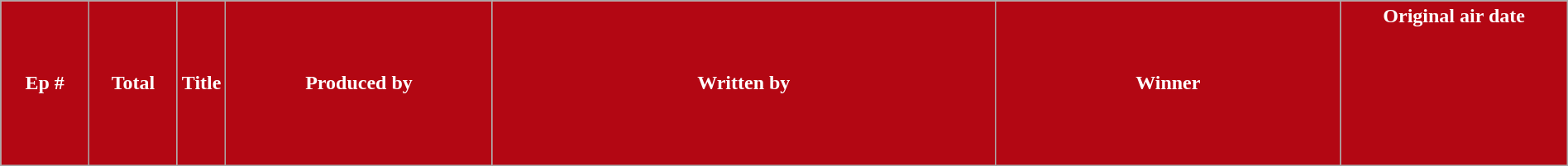<table class="wikitable plainrowheaders" style="width:100%; margin:auto;">
<tr>
<th scope="col" style="background-color: #B30713; color: #FFFFFF; width:4em;">Ep #</th>
<th scope="col" style="background-color: #B30713; color: #FFFFFF; width:4em;">Total</th>
<th scope="col" style="background-color: #B30713; color: #FFFFFF;">Title</th>
<th scope="col" style="background-color: #B30713; color: #FFFFFF; width:13em;">Produced by</th>
<th scope="col" style="background-color: #B30713; color: #FFFFFF; width:25em;">Written by</th>
<th scope="col" style="background-color: #B30713; color: #FFFFFF; width:17em;">Winner</th>
<th scope="col" style="background-color: #B30713; color: #FFFFFF; width:11em;">Original air date<br><br><br><br><br><br><br></th>
</tr>
</table>
